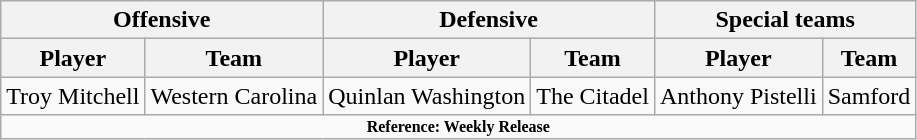<table class="wikitable" border="1">
<tr>
<th colspan="2">Offensive</th>
<th colspan="2">Defensive</th>
<th colspan="2">Special teams</th>
</tr>
<tr>
<th>Player</th>
<th>Team</th>
<th>Player</th>
<th>Team</th>
<th>Player</th>
<th>Team</th>
</tr>
<tr>
<td>Troy Mitchell</td>
<td>Western Carolina</td>
<td>Quinlan Washington</td>
<td>The Citadel</td>
<td>Anthony Pistelli</td>
<td>Samford</td>
</tr>
<tr>
<td colspan="8" style="font-size: 8pt" align="center"><strong>Reference: Weekly Release</strong></td>
</tr>
</table>
